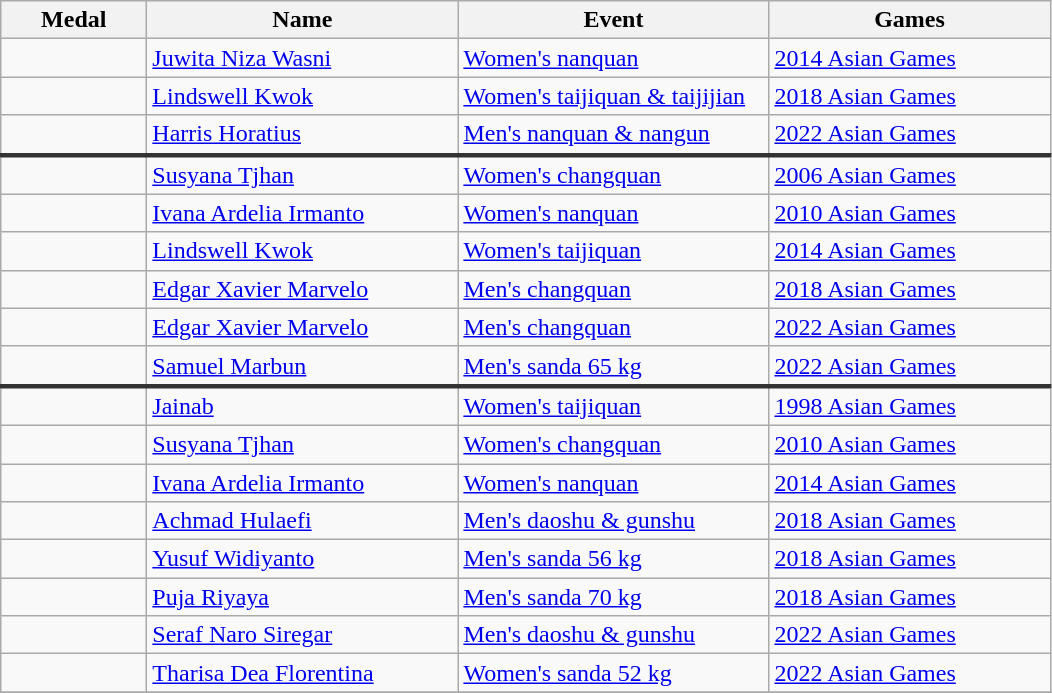<table class="wikitable sortable" style="font-size:100%">
<tr>
<th width="90">Medal</th>
<th width="200">Name</th>
<th width="200">Event</th>
<th width="180">Games</th>
</tr>
<tr>
<td></td>
<td><a href='#'>Juwita Niza Wasni</a></td>
<td><a href='#'>Women's nanquan</a></td>
<td><a href='#'>2014 Asian Games</a></td>
</tr>
<tr>
<td></td>
<td><a href='#'>Lindswell Kwok</a></td>
<td><a href='#'>Women's taijiquan & taijijian</a></td>
<td><a href='#'>2018 Asian Games</a></td>
</tr>
<tr>
<td></td>
<td><a href='#'>Harris Horatius</a></td>
<td><a href='#'>Men's nanquan & nangun</a></td>
<td><a href='#'>2022 Asian Games</a></td>
</tr>
<tr style="border-top: 3px solid #333333;">
<td></td>
<td><a href='#'>Susyana Tjhan</a></td>
<td><a href='#'>Women's changquan</a></td>
<td><a href='#'>2006 Asian Games</a></td>
</tr>
<tr>
<td></td>
<td><a href='#'>Ivana Ardelia Irmanto</a></td>
<td><a href='#'>Women's nanquan</a></td>
<td><a href='#'>2010 Asian Games</a></td>
</tr>
<tr>
<td></td>
<td><a href='#'>Lindswell Kwok</a></td>
<td><a href='#'>Women's taijiquan</a></td>
<td><a href='#'>2014 Asian Games</a></td>
</tr>
<tr>
<td></td>
<td><a href='#'>Edgar Xavier Marvelo</a></td>
<td><a href='#'>Men's changquan</a></td>
<td><a href='#'>2018 Asian Games</a></td>
</tr>
<tr>
<td></td>
<td><a href='#'>Edgar Xavier Marvelo</a></td>
<td><a href='#'>Men's changquan</a></td>
<td><a href='#'>2022 Asian Games</a></td>
</tr>
<tr>
<td></td>
<td><a href='#'>Samuel Marbun</a></td>
<td><a href='#'>Men's sanda 65 kg</a></td>
<td><a href='#'>2022 Asian Games</a></td>
</tr>
<tr style="border-top: 3px solid #333333;">
<td></td>
<td><a href='#'>Jainab</a></td>
<td><a href='#'>Women's taijiquan</a></td>
<td><a href='#'>1998 Asian Games</a></td>
</tr>
<tr>
<td></td>
<td><a href='#'>Susyana Tjhan</a></td>
<td><a href='#'>Women's changquan</a></td>
<td><a href='#'>2010 Asian Games</a></td>
</tr>
<tr>
<td></td>
<td><a href='#'>Ivana Ardelia Irmanto</a></td>
<td><a href='#'>Women's nanquan</a></td>
<td><a href='#'>2014 Asian Games</a></td>
</tr>
<tr>
<td></td>
<td><a href='#'>Achmad Hulaefi</a></td>
<td><a href='#'>Men's daoshu & gunshu</a></td>
<td><a href='#'>2018 Asian Games</a></td>
</tr>
<tr>
<td></td>
<td><a href='#'>Yusuf Widiyanto</a></td>
<td><a href='#'>Men's sanda 56 kg</a></td>
<td><a href='#'>2018 Asian Games</a></td>
</tr>
<tr>
<td></td>
<td><a href='#'>Puja Riyaya</a></td>
<td><a href='#'>Men's sanda 70 kg</a></td>
<td><a href='#'>2018 Asian Games</a></td>
</tr>
<tr>
<td></td>
<td><a href='#'>Seraf Naro Siregar</a></td>
<td><a href='#'>Men's daoshu & gunshu</a></td>
<td><a href='#'>2022 Asian Games</a></td>
</tr>
<tr>
<td></td>
<td><a href='#'>Tharisa Dea Florentina</a></td>
<td><a href='#'>Women's sanda 52 kg</a></td>
<td><a href='#'>2022 Asian Games</a></td>
</tr>
<tr>
</tr>
</table>
